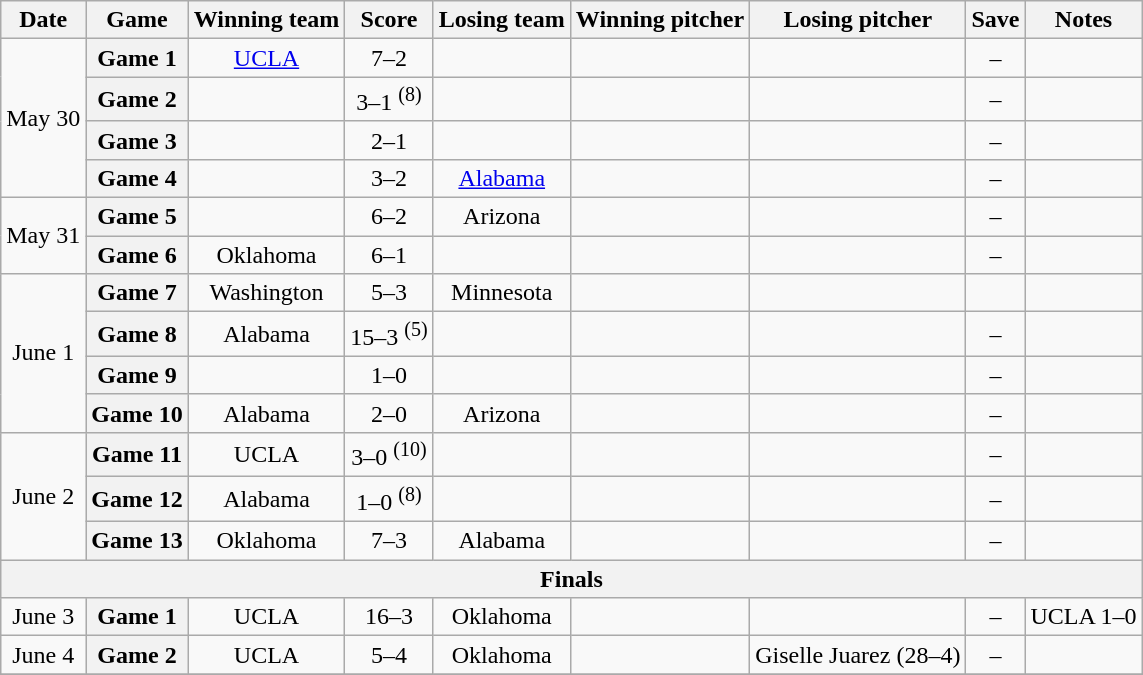<table class="wikitable plainrowheaders" style="text-align:center">
<tr>
<th scope="col">Date</th>
<th scope="col">Game</th>
<th scope="col">Winning team</th>
<th scope="col">Score</th>
<th scope="col">Losing team</th>
<th scope="col">Winning pitcher</th>
<th scope="col">Losing pitcher</th>
<th scope="col">Save</th>
<th scope="col">Notes</th>
</tr>
<tr>
<td rowspan=4>May 30</td>
<th scope="row" style="text-align:center">Game 1</th>
<td><a href='#'>UCLA</a></td>
<td>7–2</td>
<td></td>
<td></td>
<td></td>
<td>–</td>
<td></td>
</tr>
<tr>
<th scope="row" style="text-align:center">Game 2</th>
<td></td>
<td>3–1 <sup>(8)</sup></td>
<td></td>
<td></td>
<td></td>
<td>–</td>
<td></td>
</tr>
<tr>
<th scope="row" style="text-align:center">Game 3</th>
<td></td>
<td>2–1</td>
<td></td>
<td></td>
<td></td>
<td>–</td>
<td></td>
</tr>
<tr>
<th scope="row" style="text-align:center">Game 4</th>
<td></td>
<td>3–2</td>
<td><a href='#'>Alabama</a></td>
<td></td>
<td></td>
<td>–</td>
<td></td>
</tr>
<tr>
<td rowspan=2>May 31</td>
<th scope="row" style="text-align:center">Game 5</th>
<td></td>
<td>6–2</td>
<td>Arizona</td>
<td></td>
<td></td>
<td>–</td>
<td></td>
</tr>
<tr>
<th scope="row" style="text-align:center">Game 6</th>
<td>Oklahoma</td>
<td>6–1</td>
<td></td>
<td></td>
<td></td>
<td>–</td>
<td></td>
</tr>
<tr>
<td rowspan=4>June 1</td>
<th scope="row" style="text-align:center">Game 7</th>
<td>Washington</td>
<td>5–3</td>
<td>Minnesota</td>
<td></td>
<td></td>
<td></td>
<td></td>
</tr>
<tr>
<th scope="row" style="text-align:center">Game 8</th>
<td>Alabama</td>
<td>15–3 <sup>(5)</sup></td>
<td></td>
<td></td>
<td></td>
<td>–</td>
<td></td>
</tr>
<tr>
<th scope="row" style="text-align:center">Game 9</th>
<td></td>
<td>1–0</td>
<td></td>
<td></td>
<td></td>
<td>–</td>
<td></td>
</tr>
<tr>
<th scope="row" style="text-align:center">Game 10</th>
<td>Alabama</td>
<td>2–0</td>
<td>Arizona</td>
<td></td>
<td></td>
<td>–</td>
<td></td>
</tr>
<tr>
<td rowspan=3>June 2</td>
<th scope="row" style="text-align:center">Game 11</th>
<td>UCLA</td>
<td>3–0 <sup>(10)</sup></td>
<td></td>
<td></td>
<td></td>
<td>–</td>
<td></td>
</tr>
<tr>
<th scope="row" style="text-align:center">Game 12</th>
<td>Alabama</td>
<td>1–0 <sup>(8)</sup></td>
<td></td>
<td></td>
<td></td>
<td>–</td>
<td></td>
</tr>
<tr>
<th scope="row" style="text-align:center">Game 13</th>
<td>Oklahoma</td>
<td>7–3</td>
<td>Alabama</td>
<td></td>
<td></td>
<td>–</td>
<td></td>
</tr>
<tr>
<th colspan=10>Finals</th>
</tr>
<tr>
<td>June 3</td>
<th scope="row" style="text-align:center">Game 1</th>
<td>UCLA</td>
<td>16–3</td>
<td>Oklahoma</td>
<td></td>
<td></td>
<td>–</td>
<td>UCLA 1–0</td>
</tr>
<tr>
<td>June 4</td>
<th scope="row" style="text-align:center">Game 2</th>
<td>UCLA</td>
<td>5–4</td>
<td>Oklahoma</td>
<td></td>
<td>Giselle Juarez (28–4)</td>
<td>–</td>
<td></td>
</tr>
<tr>
</tr>
</table>
